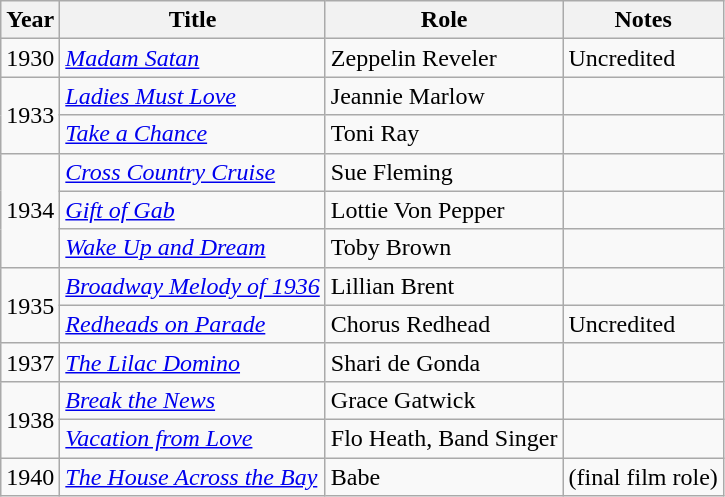<table class="wikitable">
<tr>
<th>Year</th>
<th>Title</th>
<th>Role</th>
<th>Notes</th>
</tr>
<tr>
<td>1930</td>
<td><em><a href='#'>Madam Satan</a></em></td>
<td>Zeppelin Reveler</td>
<td>Uncredited</td>
</tr>
<tr>
<td rowspan=2>1933</td>
<td><em><a href='#'>Ladies Must Love</a></em></td>
<td>Jeannie Marlow</td>
<td></td>
</tr>
<tr>
<td><em><a href='#'>Take a Chance</a></em></td>
<td>Toni Ray</td>
<td></td>
</tr>
<tr>
<td rowspan=3>1934</td>
<td><em><a href='#'>Cross Country Cruise</a></em></td>
<td>Sue Fleming</td>
<td></td>
</tr>
<tr>
<td><em><a href='#'>Gift of Gab</a></em></td>
<td>Lottie Von Pepper</td>
<td></td>
</tr>
<tr>
<td><em><a href='#'>Wake Up and Dream</a></em></td>
<td>Toby Brown</td>
<td></td>
</tr>
<tr>
<td rowspan=2>1935</td>
<td><em><a href='#'>Broadway Melody of 1936</a></em></td>
<td>Lillian Brent</td>
<td></td>
</tr>
<tr>
<td><em><a href='#'>Redheads on Parade</a></em></td>
<td>Chorus Redhead</td>
<td>Uncredited</td>
</tr>
<tr>
<td>1937</td>
<td><em><a href='#'>The Lilac Domino</a></em></td>
<td>Shari de Gonda</td>
<td></td>
</tr>
<tr>
<td rowspan=2>1938</td>
<td><em><a href='#'>Break the News</a></em></td>
<td>Grace Gatwick</td>
<td></td>
</tr>
<tr>
<td><em><a href='#'>Vacation from Love</a></em></td>
<td>Flo Heath, Band Singer</td>
<td></td>
</tr>
<tr>
<td>1940</td>
<td><em><a href='#'>The House Across the Bay</a></em></td>
<td>Babe</td>
<td>(final film role)</td>
</tr>
</table>
